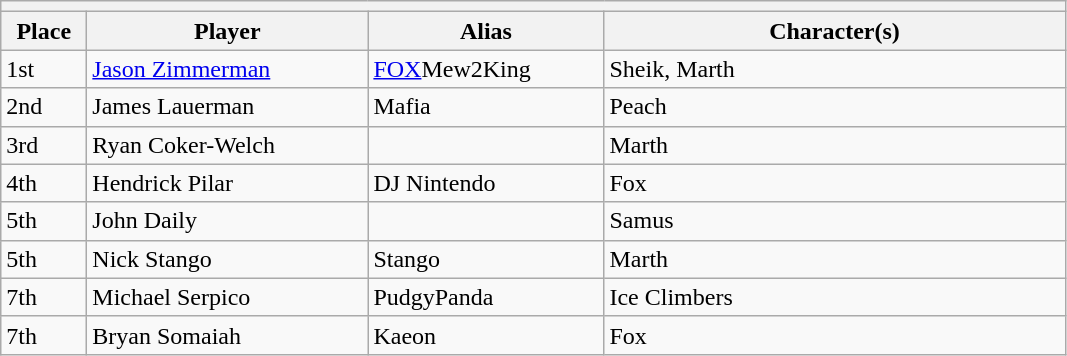<table class="wikitable">
<tr>
<th colspan=4></th>
</tr>
<tr>
<th style="width:50px;">Place</th>
<th style="width:180px;">Player</th>
<th style="width:150px;">Alias</th>
<th style="width:300px;">Character(s)</th>
</tr>
<tr>
<td>1st</td>
<td> <a href='#'>Jason Zimmerman</a></td>
<td><a href='#'>FOX</a>Mew2King</td>
<td>Sheik, Marth</td>
</tr>
<tr>
<td>2nd</td>
<td> James Lauerman</td>
<td>Mafia</td>
<td>Peach</td>
</tr>
<tr>
<td>3rd</td>
<td> Ryan Coker-Welch</td>
<td></td>
<td>Marth</td>
</tr>
<tr>
<td>4th</td>
<td> Hendrick Pilar</td>
<td>DJ Nintendo</td>
<td>Fox</td>
</tr>
<tr>
<td>5th</td>
<td> John Daily</td>
<td></td>
<td>Samus</td>
</tr>
<tr>
<td>5th</td>
<td> Nick Stango</td>
<td>Stango</td>
<td>Marth</td>
</tr>
<tr>
<td>7th</td>
<td> Michael Serpico</td>
<td>PudgyPanda</td>
<td>Ice Climbers</td>
</tr>
<tr>
<td>7th</td>
<td> Bryan Somaiah</td>
<td>Kaeon</td>
<td>Fox</td>
</tr>
</table>
